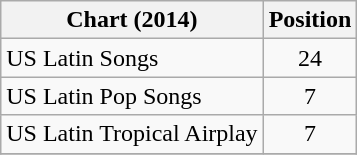<table class="wikitable">
<tr>
<th scope="col">Chart (2014)</th>
<th scope="col">Position</th>
</tr>
<tr>
<td>US Latin Songs</td>
<td style="text-align:center;">24</td>
</tr>
<tr>
<td>US Latin Pop Songs</td>
<td style="text-align:center;">7</td>
</tr>
<tr>
<td>US Latin Tropical Airplay</td>
<td style="text-align:center;">7</td>
</tr>
<tr>
</tr>
</table>
